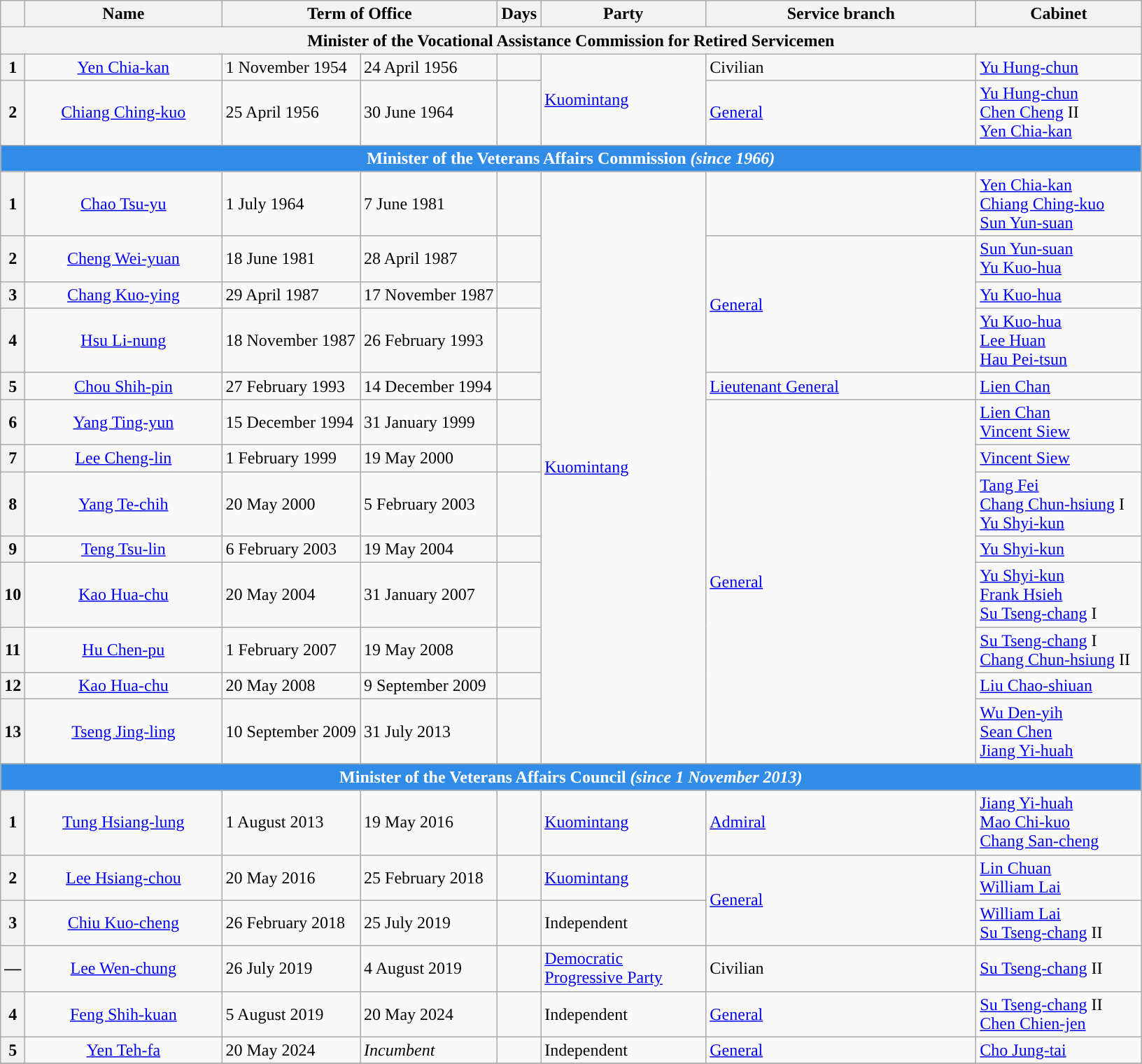<table class="wikitable">
<tr ->
<th></th>
<th width="180">Name</th>
<th colspan=2 width="180">Term of Office</th>
<th>Days</th>
<th width="150">Party</th>
<th width="250">Service branch</th>
<th width="150">Cabinet</th>
</tr>
<tr ->
<th colspan=8>Minister of the Vocational Assistance Commission for Retired Servicemen</th>
</tr>
<tr ->
<th style="background:">1</th>
<td align=center><a href='#'>Yen Chia-kan</a><br></td>
<td>1 November 1954</td>
<td>24 April 1956</td>
<td></td>
<td rowspan="2"><a href='#'>Kuomintang</a></td>
<td>Civilian</td>
<td><a href='#'>Yu Hung-chun</a></td>
</tr>
<tr ->
<th style="background:">2</th>
<td align=center><a href='#'>Chiang Ching-kuo</a><br></td>
<td>25 April 1956</td>
<td>30 June 1964</td>
<td></td>
<td> <a href='#'>General</a></td>
<td><a href='#'>Yu Hung-chun</a><br><a href='#'>Chen Cheng</a> II<br><a href='#'>Yen Chia-kan</a></td>
</tr>
<tr ->
<th colspan=8 style="background:#318CE7; color:white;">Minister of the Veterans Affairs Commission <em>(since 1966)</em></th>
</tr>
<tr ->
<th style="background:">1</th>
<td align=center><a href='#'>Chao Tsu-yu</a><br></td>
<td>1 July 1964</td>
<td>7 June 1981</td>
<td></td>
<td rowspan="13"><a href='#'>Kuomintang</a></td>
<td></td>
<td><a href='#'>Yen Chia-kan</a><br><a href='#'>Chiang Ching-kuo</a><br><a href='#'>Sun Yun-suan</a></td>
</tr>
<tr ->
<th style="background:">2</th>
<td align=center><a href='#'>Cheng Wei-yuan</a><br></td>
<td>18 June 1981</td>
<td>28 April 1987</td>
<td></td>
<td rowspan="3"> <a href='#'>General</a></td>
<td><a href='#'>Sun Yun-suan</a><br><a href='#'>Yu Kuo-hua</a></td>
</tr>
<tr ->
<th style="background:">3</th>
<td align=center><a href='#'>Chang Kuo-ying</a><br></td>
<td>29 April 1987</td>
<td>17 November 1987</td>
<td></td>
<td><a href='#'>Yu Kuo-hua</a></td>
</tr>
<tr ->
<th style="background:">4</th>
<td align=center><a href='#'>Hsu Li-nung</a><br></td>
<td>18 November 1987</td>
<td>26 February 1993</td>
<td></td>
<td><a href='#'>Yu Kuo-hua</a><br><a href='#'>Lee Huan</a><br><a href='#'>Hau Pei-tsun</a></td>
</tr>
<tr ->
<th style="background:">5</th>
<td align=center><a href='#'>Chou Shih-pin</a><br></td>
<td>27 February 1993</td>
<td>14 December 1994</td>
<td></td>
<td> <a href='#'>Lieutenant General</a></td>
<td><a href='#'>Lien Chan</a></td>
</tr>
<tr ->
<th style="background:">6</th>
<td align=center><a href='#'>Yang Ting-yun</a><br></td>
<td>15 December 1994</td>
<td>31 January 1999</td>
<td></td>
<td rowspan="8"> <a href='#'>General</a></td>
<td><a href='#'>Lien Chan</a><br><a href='#'>Vincent Siew</a></td>
</tr>
<tr ->
<th style="background:">7</th>
<td align=center><a href='#'>Lee Cheng-lin</a><br></td>
<td>1 February 1999</td>
<td>19 May 2000</td>
<td></td>
<td><a href='#'>Vincent Siew</a></td>
</tr>
<tr ->
<th style="background:">8</th>
<td align=center><a href='#'>Yang Te-chih</a><br></td>
<td>20 May 2000</td>
<td>5 February 2003</td>
<td></td>
<td><a href='#'>Tang Fei</a><br><a href='#'>Chang Chun-hsiung</a> I<br><a href='#'>Yu Shyi-kun</a></td>
</tr>
<tr ->
<th style="background:">9</th>
<td align=center><a href='#'>Teng Tsu-lin</a><br></td>
<td>6 February 2003</td>
<td>19 May 2004</td>
<td></td>
<td><a href='#'>Yu Shyi-kun</a></td>
</tr>
<tr ->
<th style="background:">10</th>
<td align=center><a href='#'>Kao Hua-chu</a><br></td>
<td>20 May 2004</td>
<td>31 January 2007</td>
<td></td>
<td><a href='#'>Yu Shyi-kun</a><br><a href='#'>Frank Hsieh</a><br><a href='#'>Su Tseng-chang</a> I</td>
</tr>
<tr ->
<th style="background:">11</th>
<td align=center><a href='#'>Hu Chen-pu</a><br></td>
<td>1 February 2007</td>
<td>19 May 2008</td>
<td></td>
<td><a href='#'>Su Tseng-chang</a> I<br><a href='#'>Chang Chun-hsiung</a> II</td>
</tr>
<tr ->
<th style="background:">12</th>
<td align=center><a href='#'>Kao Hua-chu</a><br></td>
<td>20 May 2008</td>
<td>9 September 2009</td>
<td></td>
<td><a href='#'>Liu Chao-shiuan</a></td>
</tr>
<tr ->
<th style="background:">13</th>
<td align=center><a href='#'>Tseng Jing-ling</a><br></td>
<td>10 September 2009</td>
<td>31 July 2013</td>
<td></td>
<td><a href='#'>Wu Den-yih</a><br><a href='#'>Sean Chen</a> <br><a href='#'>Jiang Yi-huah</a></td>
</tr>
<tr ->
<th colspan=8 style="background:#318CE7; color:white;">Minister of the Veterans Affairs Council <em>(since 1 November 2013)</em></th>
</tr>
<tr ->
<th style="background:">1</th>
<td align=center><a href='#'>Tung Hsiang-lung</a><br></td>
<td>1 August 2013</td>
<td>19 May 2016</td>
<td></td>
<td><a href='#'>Kuomintang</a></td>
<td> <a href='#'>Admiral</a></td>
<td><a href='#'>Jiang Yi-huah</a><br><a href='#'>Mao Chi-kuo</a><br><a href='#'>Chang San-cheng</a></td>
</tr>
<tr ->
<th style="background:">2</th>
<td align=center><a href='#'>Lee Hsiang-chou</a><br></td>
<td>20 May 2016</td>
<td>25 February 2018</td>
<td></td>
<td><a href='#'>Kuomintang</a></td>
<td rowspan="2"> <a href='#'>General</a></td>
<td><a href='#'>Lin Chuan</a><br><a href='#'>William Lai</a></td>
</tr>
<tr ->
<th style="background:">3</th>
<td align=center><a href='#'>Chiu Kuo-cheng</a><br></td>
<td>26 February 2018</td>
<td>25 July 2019</td>
<td></td>
<td>Independent</td>
<td><a href='#'>William Lai</a><br><a href='#'>Su Tseng-chang</a> II</td>
</tr>
<tr ->
<th style="background:">—</th>
<td align=center><a href='#'>Lee Wen-chung</a><br></td>
<td>26 July 2019</td>
<td>4 August 2019</td>
<td></td>
<td><a href='#'>Democratic Progressive Party</a></td>
<td>Civilian</td>
<td><a href='#'>Su Tseng-chang</a> II</td>
</tr>
<tr ->
<th style="background:">4</th>
<td align=center><a href='#'>Feng Shih-kuan</a><br></td>
<td>5 August 2019</td>
<td>20 May 2024</td>
<td></td>
<td>Independent</td>
<td> <a href='#'>General</a></td>
<td><a href='#'>Su Tseng-chang</a> II<br><a href='#'>Chen Chien-jen</a></td>
</tr>
<tr ->
<th style="background:">5</th>
<td align=center><a href='#'>Yen Teh-fa</a><br></td>
<td>20 May 2024</td>
<td><em>Incumbent</em></td>
<td></td>
<td>Independent</td>
<td> <a href='#'>General</a></td>
<td><a href='#'>Cho Jung-tai</a></td>
</tr>
<tr ->
</tr>
</table>
